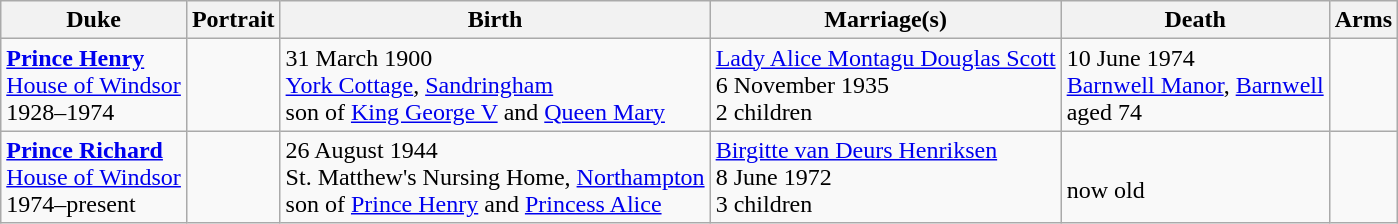<table class="wikitable">
<tr>
<th>Duke</th>
<th>Portrait</th>
<th>Birth</th>
<th>Marriage(s)</th>
<th>Death</th>
<th>Arms</th>
</tr>
<tr>
<td><strong><a href='#'>Prince Henry</a></strong><br><a href='#'>House of Windsor</a><br>1928–1974</td>
<td></td>
<td>31 March 1900<br><a href='#'>York Cottage</a>, <a href='#'>Sandringham</a><br>son of <a href='#'>King George V</a> and <a href='#'>Queen Mary</a></td>
<td><a href='#'>Lady Alice Montagu Douglas Scott</a><br>6 November 1935<br>2 children</td>
<td>10 June 1974<br><a href='#'>Barnwell Manor</a>, <a href='#'>Barnwell</a><br>aged 74</td>
<td></td>
</tr>
<tr>
<td><strong><a href='#'>Prince Richard</a></strong><br><a href='#'>House of Windsor</a><br>1974–present</td>
<td></td>
<td>26 August 1944<br>St. Matthew's Nursing Home, <a href='#'>Northampton</a><br>son of <a href='#'>Prince Henry</a> and <a href='#'>Princess Alice</a></td>
<td><a href='#'>Birgitte van Deurs Henriksen</a><br>8 June 1972<br>3 children</td>
<td><br>now  old</td>
<td></td>
</tr>
</table>
